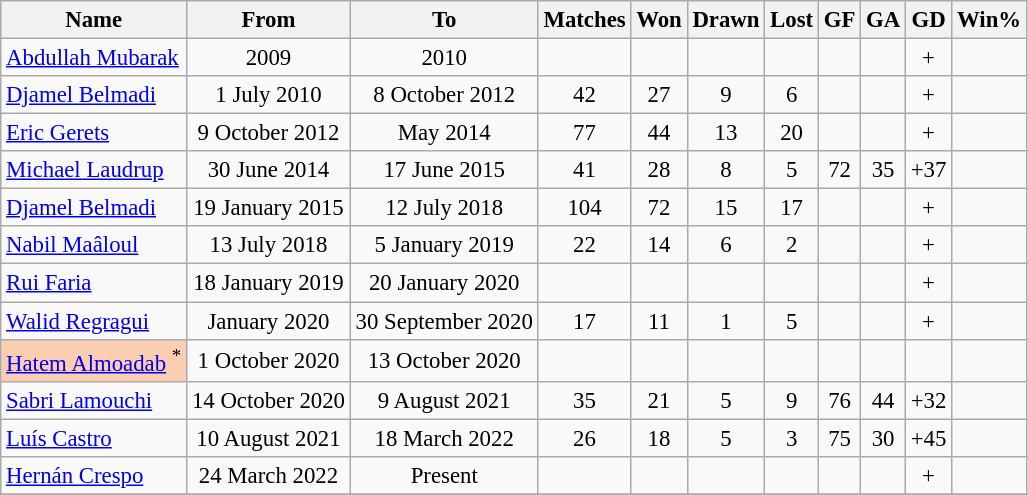<table class="wikitable plainrowheaders sortable" style="font-size:95%; text-align:center;">
<tr style="background:#f0f6ff;">
<th>Name</th>
<th>From</th>
<th>To</th>
<th>Matches</th>
<th>Won</th>
<th>Drawn</th>
<th>Lost</th>
<th>GF</th>
<th>GA</th>
<th>GD</th>
<th>Win%</th>
</tr>
<tr>
<td align="left"> <a href='#'>Abdullah Mubarak</a></td>
<td>2009</td>
<td>2010</td>
<td></td>
<td></td>
<td></td>
<td></td>
<td></td>
<td></td>
<td>+</td>
<td></td>
</tr>
<tr>
<td align="left"> <a href='#'>Djamel Belmadi</a></td>
<td>1 July 2010</td>
<td>8 October 2012</td>
<td>42</td>
<td>27</td>
<td>9</td>
<td>6</td>
<td></td>
<td></td>
<td>+</td>
<td></td>
</tr>
<tr>
<td align="left"> <a href='#'>Eric Gerets</a></td>
<td>9 October 2012</td>
<td>May 2014</td>
<td>77</td>
<td>44</td>
<td>13</td>
<td>20</td>
<td></td>
<td></td>
<td>+</td>
<td></td>
</tr>
<tr>
<td align="left"> <a href='#'>Michael Laudrup</a></td>
<td>30 June 2014</td>
<td>17 June 2015</td>
<td>41</td>
<td>28</td>
<td>8</td>
<td>5</td>
<td>72</td>
<td>35</td>
<td>+37</td>
<td></td>
</tr>
<tr>
<td align="left"> <a href='#'>Djamel Belmadi</a></td>
<td>19 January 2015</td>
<td>12 July 2018</td>
<td>104</td>
<td>72</td>
<td>15</td>
<td>17</td>
<td></td>
<td></td>
<td>+</td>
<td></td>
</tr>
<tr>
<td align="left"> <a href='#'>Nabil Maâloul</a></td>
<td>13 July 2018</td>
<td>5 January 2019</td>
<td>22</td>
<td>14</td>
<td>6</td>
<td>2</td>
<td></td>
<td></td>
<td>+</td>
<td></td>
</tr>
<tr>
<td align="left"> <a href='#'>Rui Faria</a></td>
<td>18 January 2019</td>
<td>20 January 2020</td>
<td></td>
<td></td>
<td></td>
<td></td>
<td></td>
<td></td>
<td>+</td>
<td></td>
</tr>
<tr>
<td align="left"> <a href='#'>Walid Regragui</a></td>
<td>January 2020</td>
<td>30 September 2020</td>
<td>17</td>
<td>11</td>
<td>1</td>
<td>5</td>
<td></td>
<td></td>
<td>+</td>
<td></td>
</tr>
<tr>
<td align="left" scope=row style=background:#FBCEB1> <a href='#'>Hatem Almoadab</a> <sup>*</sup></td>
<td>1 October 2020</td>
<td>13 October 2020</td>
<td></td>
<td></td>
<td></td>
<td></td>
<td></td>
<td></td>
<td></td>
<td></td>
</tr>
<tr>
<td align="left"> <a href='#'>Sabri Lamouchi</a></td>
<td>14 October 2020</td>
<td>9 August 2021</td>
<td>35</td>
<td>21</td>
<td>5</td>
<td>9</td>
<td>76</td>
<td>44</td>
<td>+32</td>
<td></td>
</tr>
<tr>
<td align="left"> <a href='#'>Luís Castro</a></td>
<td>10 August 2021</td>
<td>18 March 2022</td>
<td>26</td>
<td>18</td>
<td>5</td>
<td>3</td>
<td>75</td>
<td>30</td>
<td>+45</td>
<td></td>
</tr>
<tr>
<td align="left"> <a href='#'>Hernán Crespo</a></td>
<td>24 March 2022</td>
<td>Present</td>
<td></td>
<td></td>
<td></td>
<td></td>
<td></td>
<td></td>
<td>+</td>
<td></td>
</tr>
<tr>
</tr>
</table>
